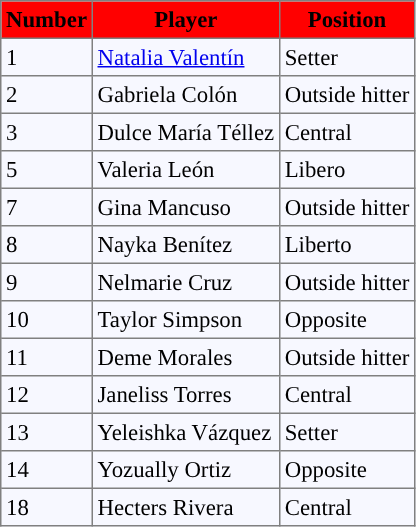<table bgcolor="#f7f8ff" cellpadding="3" cellspacing="0" border="1" style="font-size: 95%; border: gray solid 1px; border-collapse: collapse;">
<tr bgcolor="#ff0000">
<td align=center><strong>Number</strong></td>
<td align=center><strong>Player</strong></td>
<td align=center><strong>Position</strong></td>
</tr>
<tr align="left">
<td>1</td>
<td> <a href='#'>Natalia Valentín</a></td>
<td>Setter</td>
</tr>
<tr align="left">
<td>2</td>
<td> Gabriela Colón</td>
<td>Outside hitter</td>
</tr>
<tr align="left">
<td>3</td>
<td> Dulce María Téllez</td>
<td>Central</td>
</tr>
<tr align="left">
<td>5</td>
<td> Valeria León</td>
<td>Libero</td>
</tr>
<tr align="left">
<td>7</td>
<td> Gina Mancuso</td>
<td>Outside hitter</td>
</tr>
<tr align="left">
<td>8</td>
<td> Nayka Benítez</td>
<td>Liberto</td>
</tr>
<tr align="left">
<td>9</td>
<td> Nelmarie Cruz</td>
<td>Outside hitter</td>
</tr>
<tr align="left">
<td>10</td>
<td> Taylor Simpson</td>
<td>Opposite</td>
</tr>
<tr align="left">
<td>11</td>
<td> Deme Morales</td>
<td>Outside hitter</td>
</tr>
<tr align="left">
<td>12</td>
<td> Janeliss Torres</td>
<td>Central</td>
</tr>
<tr align="left">
<td>13</td>
<td> Yeleishka Vázquez</td>
<td>Setter</td>
</tr>
<tr>
<td>14</td>
<td> Yozually Ortiz</td>
<td>Opposite</td>
</tr>
<tr>
<td>18</td>
<td> Hecters Rivera</td>
<td>Central</td>
</tr>
</table>
